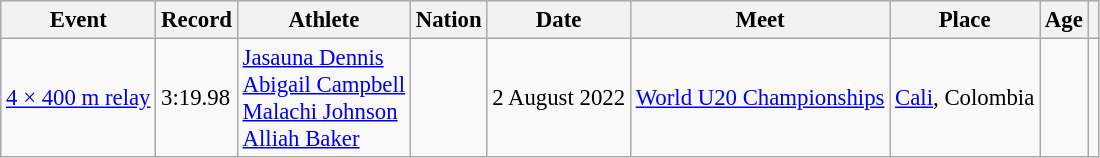<table class="wikitable" style="font-size:95%;">
<tr>
<th>Event</th>
<th>Record</th>
<th>Athlete</th>
<th>Nation</th>
<th>Date</th>
<th>Meet</th>
<th>Place</th>
<th>Age</th>
<th></th>
</tr>
<tr>
<td><a href='#'>4 × 400 m relay</a></td>
<td>3:19.98 </td>
<td><a href='#'>Jasauna Dennis</a><br><a href='#'>Abigail Campbell</a><br><a href='#'>Malachi Johnson</a><br><a href='#'>Alliah Baker</a></td>
<td></td>
<td>2 August 2022</td>
<td><a href='#'>World U20 Championships</a></td>
<td><a href='#'>Cali</a>, Colombia</td>
<td></td>
<td></td>
</tr>
</table>
